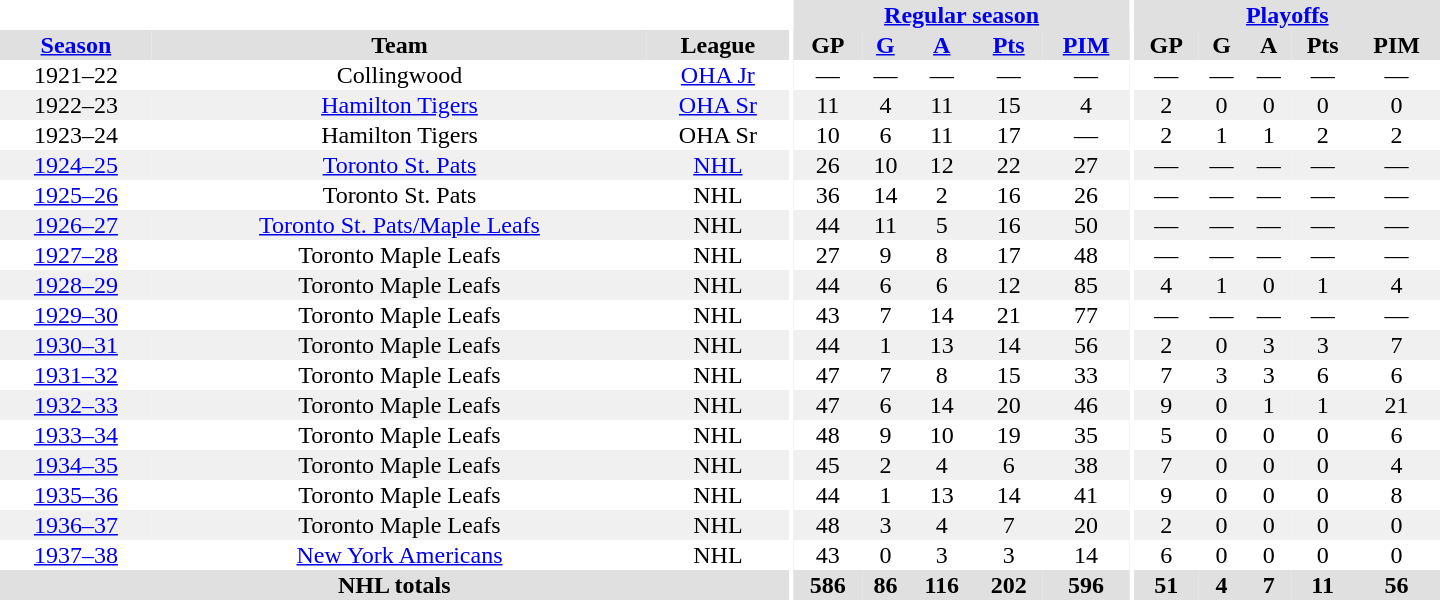<table border="0" cellpadding="1" cellspacing="0" style="text-align:center; width:60em">
<tr bgcolor="#e0e0e0">
<th colspan="3" bgcolor="#ffffff"></th>
<th rowspan="100" bgcolor="#ffffff"></th>
<th colspan="5"><a href='#'>Regular season</a></th>
<th rowspan="100" bgcolor="#ffffff"></th>
<th colspan="5"><a href='#'>Playoffs</a></th>
</tr>
<tr bgcolor="#e0e0e0">
<th><a href='#'>Season</a></th>
<th>Team</th>
<th>League</th>
<th>GP</th>
<th><a href='#'>G</a></th>
<th><a href='#'>A</a></th>
<th><a href='#'>Pts</a></th>
<th><a href='#'>PIM</a></th>
<th>GP</th>
<th>G</th>
<th>A</th>
<th>Pts</th>
<th>PIM</th>
</tr>
<tr>
<td>1921–22</td>
<td>Collingwood</td>
<td><a href='#'>OHA Jr</a></td>
<td>—</td>
<td>—</td>
<td>—</td>
<td>—</td>
<td>—</td>
<td>—</td>
<td>—</td>
<td>—</td>
<td>—</td>
<td>—</td>
</tr>
<tr bgcolor="#f0f0f0">
<td>1922–23</td>
<td><a href='#'>Hamilton Tigers</a></td>
<td><a href='#'>OHA Sr</a></td>
<td>11</td>
<td>4</td>
<td>11</td>
<td>15</td>
<td>4</td>
<td>2</td>
<td>0</td>
<td>0</td>
<td>0</td>
<td>0</td>
</tr>
<tr>
<td>1923–24</td>
<td>Hamilton Tigers</td>
<td>OHA Sr</td>
<td>10</td>
<td>6</td>
<td>11</td>
<td>17</td>
<td>—</td>
<td>2</td>
<td>1</td>
<td>1</td>
<td>2</td>
<td>2</td>
</tr>
<tr bgcolor="#f0f0f0">
<td><a href='#'>1924–25</a></td>
<td><a href='#'>Toronto St. Pats</a></td>
<td><a href='#'>NHL</a></td>
<td>26</td>
<td>10</td>
<td>12</td>
<td>22</td>
<td>27</td>
<td>—</td>
<td>—</td>
<td>—</td>
<td>—</td>
<td>—</td>
</tr>
<tr>
<td><a href='#'>1925–26</a></td>
<td>Toronto St. Pats</td>
<td>NHL</td>
<td>36</td>
<td>14</td>
<td>2</td>
<td>16</td>
<td>26</td>
<td>—</td>
<td>—</td>
<td>—</td>
<td>—</td>
<td>—</td>
</tr>
<tr bgcolor="#f0f0f0">
<td><a href='#'>1926–27</a></td>
<td><a href='#'>Toronto St. Pats/Maple Leafs</a></td>
<td>NHL</td>
<td>44</td>
<td>11</td>
<td>5</td>
<td>16</td>
<td>50</td>
<td>—</td>
<td>—</td>
<td>—</td>
<td>—</td>
<td>—</td>
</tr>
<tr>
<td><a href='#'>1927–28</a></td>
<td>Toronto Maple Leafs</td>
<td>NHL</td>
<td>27</td>
<td>9</td>
<td>8</td>
<td>17</td>
<td>48</td>
<td>—</td>
<td>—</td>
<td>—</td>
<td>—</td>
<td>—</td>
</tr>
<tr bgcolor="#f0f0f0">
<td><a href='#'>1928–29</a></td>
<td>Toronto Maple Leafs</td>
<td>NHL</td>
<td>44</td>
<td>6</td>
<td>6</td>
<td>12</td>
<td>85</td>
<td>4</td>
<td>1</td>
<td>0</td>
<td>1</td>
<td>4</td>
</tr>
<tr>
<td><a href='#'>1929–30</a></td>
<td>Toronto Maple Leafs</td>
<td>NHL</td>
<td>43</td>
<td>7</td>
<td>14</td>
<td>21</td>
<td>77</td>
<td>—</td>
<td>—</td>
<td>—</td>
<td>—</td>
<td>—</td>
</tr>
<tr bgcolor="#f0f0f0">
<td><a href='#'>1930–31</a></td>
<td>Toronto Maple Leafs</td>
<td>NHL</td>
<td>44</td>
<td>1</td>
<td>13</td>
<td>14</td>
<td>56</td>
<td>2</td>
<td>0</td>
<td>3</td>
<td>3</td>
<td>7</td>
</tr>
<tr>
<td><a href='#'>1931–32</a></td>
<td>Toronto Maple Leafs</td>
<td>NHL</td>
<td>47</td>
<td>7</td>
<td>8</td>
<td>15</td>
<td>33</td>
<td>7</td>
<td>3</td>
<td>3</td>
<td>6</td>
<td>6</td>
</tr>
<tr bgcolor="#f0f0f0">
<td><a href='#'>1932–33</a></td>
<td>Toronto Maple Leafs</td>
<td>NHL</td>
<td>47</td>
<td>6</td>
<td>14</td>
<td>20</td>
<td>46</td>
<td>9</td>
<td>0</td>
<td>1</td>
<td>1</td>
<td>21</td>
</tr>
<tr>
<td><a href='#'>1933–34</a></td>
<td>Toronto Maple Leafs</td>
<td>NHL</td>
<td>48</td>
<td>9</td>
<td>10</td>
<td>19</td>
<td>35</td>
<td>5</td>
<td>0</td>
<td>0</td>
<td>0</td>
<td>6</td>
</tr>
<tr bgcolor="#f0f0f0">
<td><a href='#'>1934–35</a></td>
<td>Toronto Maple Leafs</td>
<td>NHL</td>
<td>45</td>
<td>2</td>
<td>4</td>
<td>6</td>
<td>38</td>
<td>7</td>
<td>0</td>
<td>0</td>
<td>0</td>
<td>4</td>
</tr>
<tr>
<td><a href='#'>1935–36</a></td>
<td>Toronto Maple Leafs</td>
<td>NHL</td>
<td>44</td>
<td>1</td>
<td>13</td>
<td>14</td>
<td>41</td>
<td>9</td>
<td>0</td>
<td>0</td>
<td>0</td>
<td>8</td>
</tr>
<tr bgcolor="#f0f0f0">
<td><a href='#'>1936–37</a></td>
<td>Toronto Maple Leafs</td>
<td>NHL</td>
<td>48</td>
<td>3</td>
<td>4</td>
<td>7</td>
<td>20</td>
<td>2</td>
<td>0</td>
<td>0</td>
<td>0</td>
<td>0</td>
</tr>
<tr>
<td><a href='#'>1937–38</a></td>
<td><a href='#'>New York Americans</a></td>
<td>NHL</td>
<td>43</td>
<td>0</td>
<td>3</td>
<td>3</td>
<td>14</td>
<td>6</td>
<td>0</td>
<td>0</td>
<td>0</td>
<td>0</td>
</tr>
<tr bgcolor="#e0e0e0">
<th colspan="3">NHL totals</th>
<th>586</th>
<th>86</th>
<th>116</th>
<th>202</th>
<th>596</th>
<th>51</th>
<th>4</th>
<th>7</th>
<th>11</th>
<th>56</th>
</tr>
</table>
